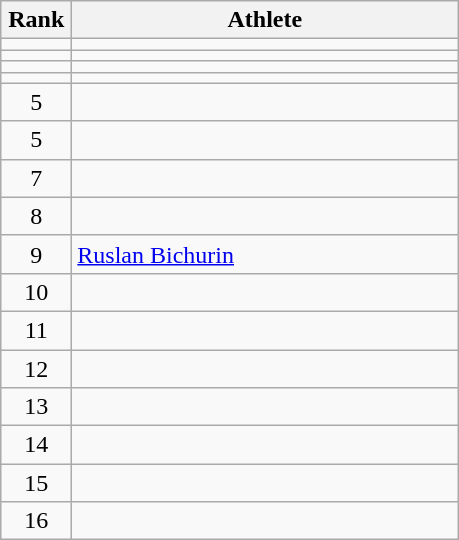<table class="wikitable" style="text-align: center;">
<tr>
<th width=40>Rank</th>
<th width=250>Athlete</th>
</tr>
<tr>
<td></td>
<td align="left"></td>
</tr>
<tr>
<td></td>
<td align="left"></td>
</tr>
<tr>
<td></td>
<td align="left"></td>
</tr>
<tr>
<td></td>
<td align="left"></td>
</tr>
<tr>
<td>5</td>
<td align="left"></td>
</tr>
<tr>
<td>5</td>
<td align="left"></td>
</tr>
<tr>
<td>7</td>
<td align="left"></td>
</tr>
<tr>
<td>8</td>
<td align="left"></td>
</tr>
<tr>
<td>9</td>
<td align="left"> <a href='#'>Ruslan Bichurin</a> </td>
</tr>
<tr>
<td>10</td>
<td align="left"></td>
</tr>
<tr>
<td>11</td>
<td align="left"></td>
</tr>
<tr>
<td>12</td>
<td align="left"></td>
</tr>
<tr>
<td>13</td>
<td align="left"></td>
</tr>
<tr>
<td>14</td>
<td align="left"></td>
</tr>
<tr>
<td>15</td>
<td align="left"></td>
</tr>
<tr>
<td>16</td>
<td align="left"></td>
</tr>
</table>
